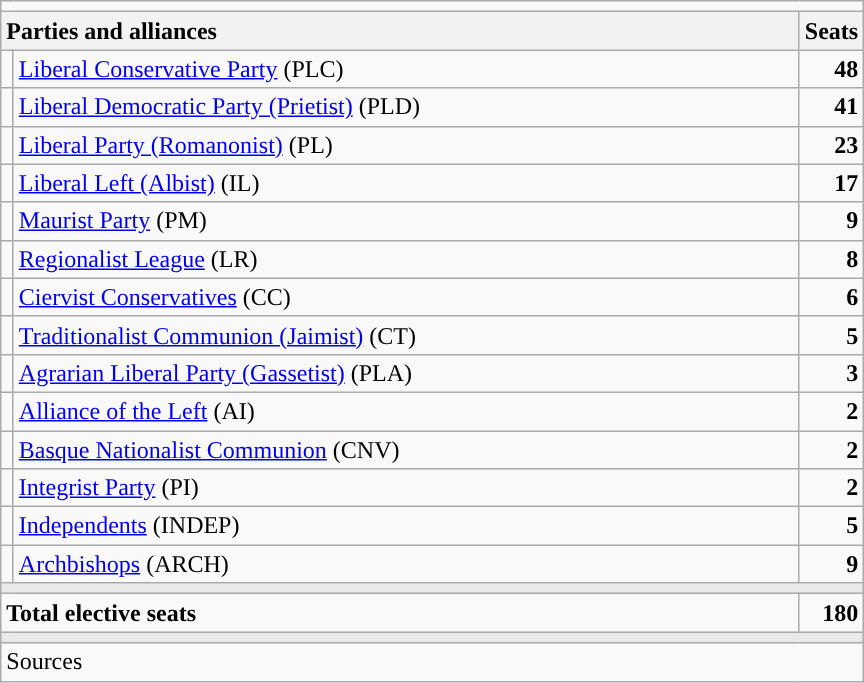<table class="wikitable" style="text-align:right;">
<tr>
<td colspan="3"></td>
</tr>
<tr>
<th style="text-align:left;" colspan="2" width="525">Parties and alliances</th>
<th width="35">Seats</th>
</tr>
<tr>
<td width="1" style="color:inherit;background:"></td>
<td align="left"><a href='#'>Liberal Conservative Party</a> (PLC)</td>
<td><strong>48</strong></td>
</tr>
<tr>
<td style="color:inherit;background:"></td>
<td align="left"><a href='#'>Liberal Democratic Party (Prietist)</a> (PLD)</td>
<td><strong>41</strong></td>
</tr>
<tr>
<td style="color:inherit;background:"></td>
<td align="left"><a href='#'>Liberal Party (Romanonist)</a> (PL)</td>
<td><strong>23</strong></td>
</tr>
<tr>
<td style="color:inherit;background:"></td>
<td align="left"><a href='#'>Liberal Left (Albist)</a> (IL)</td>
<td><strong>17</strong></td>
</tr>
<tr>
<td style="color:inherit;background:"></td>
<td align="left"><a href='#'>Maurist Party</a> (PM)</td>
<td><strong>9</strong></td>
</tr>
<tr>
<td style="color:inherit;background:"></td>
<td align="left"><a href='#'>Regionalist League</a> (LR)</td>
<td><strong>8</strong></td>
</tr>
<tr>
<td style="color:inherit;background:"></td>
<td align="left"><a href='#'>Ciervist Conservatives</a> (CC)</td>
<td><strong>6</strong></td>
</tr>
<tr>
<td style="color:inherit;background:"></td>
<td align="left"><a href='#'>Traditionalist Communion (Jaimist)</a> (CT)</td>
<td><strong>5</strong></td>
</tr>
<tr>
<td style="color:inherit;background:"></td>
<td align="left"><a href='#'>Agrarian Liberal Party (Gassetist)</a> (PLA)</td>
<td><strong>3</strong></td>
</tr>
<tr>
<td style="color:inherit;background:"></td>
<td align="left"><a href='#'>Alliance of the Left</a> (AI)</td>
<td><strong>2</strong></td>
</tr>
<tr>
<td style="color:inherit;background:"></td>
<td align="left"><a href='#'>Basque Nationalist Communion</a> (CNV)</td>
<td><strong>2</strong></td>
</tr>
<tr>
<td style="color:inherit;background:"></td>
<td align="left"><a href='#'>Integrist Party</a> (PI)</td>
<td><strong>2</strong></td>
</tr>
<tr>
<td style="color:inherit;background:"></td>
<td align="left"><a href='#'>Independents</a> (INDEP)</td>
<td><strong>5</strong></td>
</tr>
<tr>
<td style="color:inherit;background:"></td>
<td align="left"><a href='#'>Archbishops</a> (ARCH)</td>
<td><strong>9</strong></td>
</tr>
<tr>
<td colspan="3" bgcolor="#E9E9E9"></td>
</tr>
<tr style="font-weight:bold;">
<td align="left" colspan="2">Total elective seats</td>
<td>180</td>
</tr>
<tr>
<td colspan="3" bgcolor="#E9E9E9"></td>
</tr>
<tr>
<td align="left" colspan="3">Sources</td>
</tr>
</table>
